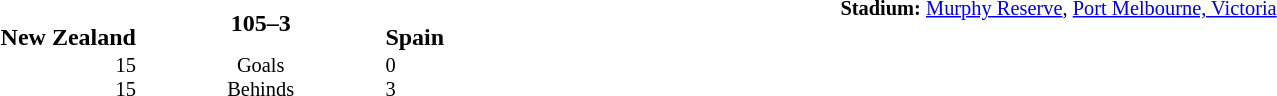<table style="width: 100%; background: transparent;" cellspacing="0">
<tr>
<td align=center valign=top rowspan=3 width=15%></td>
</tr>
<tr>
<td width=24% align=right><br><strong>New Zealand</strong></td>
<td align=center width=13%><strong>105–3</strong></td>
<td width=24%><br><strong>Spain</strong></td>
<td style=font-size:85% rowspan=2 valign=top><strong>Stadium:</strong> <a href='#'>Murphy Reserve</a>, <a href='#'>Port Melbourne, Victoria</a></td>
</tr>
<tr style=font-size:85%>
<td align=right valign=top>15<br> 15</td>
<td align=center valign=top>Goals <br>Behinds</td>
<td valign=top>0<br> 3</td>
</tr>
</table>
